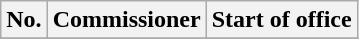<table class="wikitable">
<tr>
<th>No.</th>
<th>Commissioner</th>
<th>Start of office</th>
</tr>
<tr>
</tr>
</table>
